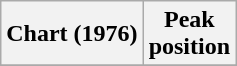<table class="wikitable sortable plainrowheaders" style="text-align:center">
<tr>
<th scope="col">Chart (1976)</th>
<th scope="col">Peak<br>position</th>
</tr>
<tr>
</tr>
</table>
